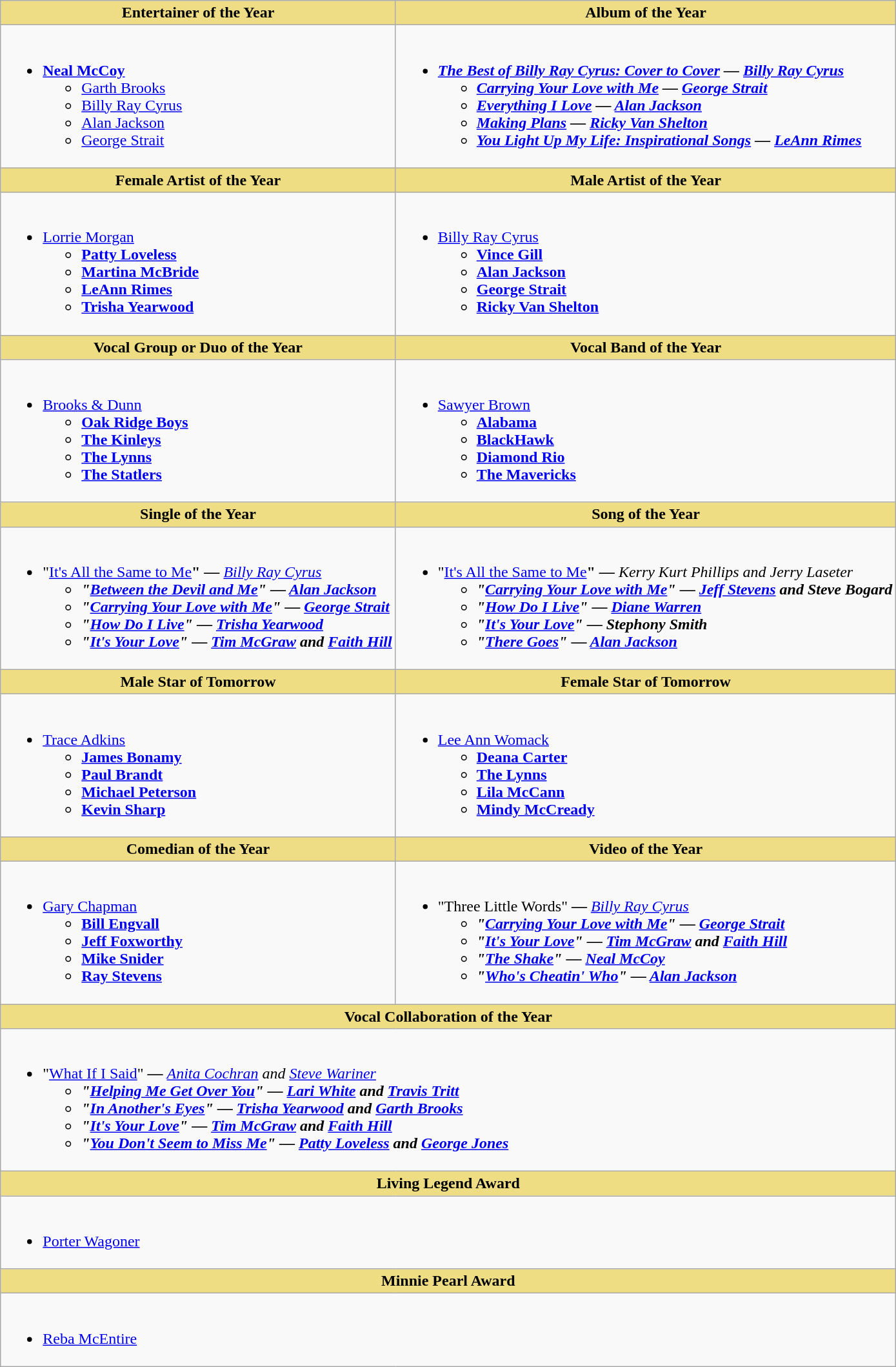<table class="wikitable">
<tr>
<th style="background:#EEDD85; width=50%">Entertainer of the Year</th>
<th style="background:#EEDD85; width=50%">Album of the Year</th>
</tr>
<tr>
<td style="vertical-align:top"><br><ul><li><strong><a href='#'>Neal McCoy</a></strong><ul><li><a href='#'>Garth Brooks</a></li><li><a href='#'>Billy Ray Cyrus</a></li><li><a href='#'>Alan Jackson</a></li><li><a href='#'>George Strait</a></li></ul></li></ul></td>
<td style="vertical-align:top"><br><ul><li><strong><em><a href='#'>The Best of Billy Ray Cyrus: Cover to Cover</a><em> — <a href='#'>Billy Ray Cyrus</a><strong><ul><li></em><a href='#'>Carrying Your Love with Me</a><em> — <a href='#'>George Strait</a></li><li></em><a href='#'>Everything I Love</a><em> — <a href='#'>Alan Jackson</a></li><li></em><a href='#'>Making Plans</a><em> — <a href='#'>Ricky Van Shelton</a></li><li></em><a href='#'>You Light Up My Life: Inspirational Songs</a><em> — <a href='#'>LeAnn Rimes</a></li></ul></li></ul></td>
</tr>
<tr>
<th style="background:#EEDD82; width=50%">Female Artist of the Year</th>
<th style="background:#EEDD82; width=50%">Male Artist of the Year</th>
</tr>
<tr>
<td style="vertical-align:top"><br><ul><li></strong><a href='#'>Lorrie Morgan</a><strong><ul><li><a href='#'>Patty Loveless</a></li><li><a href='#'>Martina McBride</a></li><li><a href='#'>LeAnn Rimes</a></li><li><a href='#'>Trisha Yearwood</a></li></ul></li></ul></td>
<td style="vertical-align:top"><br><ul><li></strong><a href='#'>Billy Ray Cyrus</a><strong><ul><li><a href='#'>Vince Gill</a></li><li><a href='#'>Alan Jackson</a></li><li><a href='#'>George Strait</a></li><li><a href='#'>Ricky Van Shelton</a></li></ul></li></ul></td>
</tr>
<tr>
<th style="background:#EEDD82; width=50%">Vocal Group or Duo of the Year</th>
<th style="background:#EEDD82; width=50%">Vocal Band of the Year</th>
</tr>
<tr>
<td style="vertical-align:top"><br><ul><li></strong><a href='#'>Brooks & Dunn</a><strong><ul><li><a href='#'>Oak Ridge Boys</a></li><li><a href='#'>The Kinleys</a></li><li><a href='#'>The Lynns</a></li><li><a href='#'>The Statlers</a></li></ul></li></ul></td>
<td style="vertical-align:top"><br><ul><li></strong><a href='#'>Sawyer Brown</a><strong><ul><li><a href='#'>Alabama</a></li><li><a href='#'>BlackHawk</a></li><li><a href='#'>Diamond Rio</a></li><li><a href='#'>The Mavericks</a></li></ul></li></ul></td>
</tr>
<tr>
<th style="background:#EEDD82; width=50%">Single of the Year</th>
<th style="background:#EEDD82; width=50%">Song of the Year</th>
</tr>
<tr>
<td style="vertical-align:top"><br><ul><li>"</strong><a href='#'>It's All the Same to Me</a><strong>" </em>—<em> </strong><a href='#'>Billy Ray Cyrus</a><strong><ul><li>"<a href='#'>Between the Devil and Me</a>" </em>—<em> <a href='#'>Alan Jackson</a></li><li>"<a href='#'>Carrying Your Love with Me</a>" </em>—<em> <a href='#'>George Strait</a></li><li>"<a href='#'>How Do I Live</a>" </em>—<em> <a href='#'>Trisha Yearwood</a></li><li>"<a href='#'>It's Your Love</a>" </em>—<em> <a href='#'>Tim McGraw</a> and <a href='#'>Faith Hill</a></li></ul></li></ul></td>
<td style="vertical-align:top"><br><ul><li>"</strong><a href='#'>It's All the Same to Me</a><strong>" </em>—<em> </strong>Kerry Kurt Phillips<strong> </strong>and<strong> </strong>Jerry Laseter<strong><ul><li>"<a href='#'>Carrying Your Love with Me</a>" </em>—<em> <a href='#'>Jeff Stevens</a> and Steve Bogard</li><li>"<a href='#'>How Do I Live</a>" </em>—<em> <a href='#'>Diane Warren</a></li><li>"<a href='#'>It's Your Love</a>" </em>—<em> Stephony Smith</li><li>"<a href='#'>There Goes</a>" </em>—<em> <a href='#'>Alan Jackson</a></li></ul></li></ul></td>
</tr>
<tr>
<th style="background:#EEDD82; width=50%">Male Star of Tomorrow</th>
<th style="background:#EEDD82; width=50%">Female Star of Tomorrow</th>
</tr>
<tr>
<td style="vertical-align:top"><br><ul><li></strong><a href='#'>Trace Adkins</a><strong><ul><li><a href='#'>James Bonamy</a></li><li><a href='#'>Paul Brandt</a></li><li><a href='#'>Michael Peterson</a></li><li><a href='#'>Kevin Sharp</a></li></ul></li></ul></td>
<td style="vertical-align:top"><br><ul><li></strong><a href='#'>Lee Ann Womack</a><strong><ul><li><a href='#'>Deana Carter</a></li><li><a href='#'>The Lynns</a></li><li><a href='#'>Lila McCann</a></li><li><a href='#'>Mindy McCready</a></li></ul></li></ul></td>
</tr>
<tr>
<th style="background:#EEDD85; width=50%">Comedian of the Year</th>
<th style="background:#EEDD85; width=50%">Video of the Year</th>
</tr>
<tr>
<td><br><ul><li></strong><a href='#'>Gary Chapman</a><strong><ul><li><a href='#'>Bill Engvall</a></li><li><a href='#'>Jeff Foxworthy</a></li><li><a href='#'>Mike Snider</a></li><li><a href='#'>Ray Stevens</a></li></ul></li></ul></td>
<td><br><ul><li></strong>"Three Little Words"<strong> </em>—<em> </strong><a href='#'>Billy Ray Cyrus</a><strong><ul><li>"<a href='#'>Carrying Your Love with Me</a>" </em>—<em> <a href='#'>George Strait</a></li><li>"<a href='#'>It's Your Love</a>" </em>—<em> <a href='#'>Tim McGraw</a> and <a href='#'>Faith Hill</a></li><li>"<a href='#'>The Shake</a>" </em>—<em> <a href='#'>Neal McCoy</a></li><li>"<a href='#'>Who's Cheatin' Who</a>" </em>—<em> <a href='#'>Alan Jackson</a></li></ul></li></ul></td>
</tr>
<tr>
<th colspan="2" style="background:#EEDD82; width=50%">Vocal Collaboration of the Year</th>
</tr>
<tr>
<td colspan="2"><br><ul><li></strong>"<a href='#'>What If I Said</a>"<strong> </em>—<em> </strong><a href='#'>Anita Cochran</a><strong> </strong>and<strong> </strong><a href='#'>Steve Wariner</a><strong><ul><li>"<a href='#'>Helping Me Get Over You</a>" </em>—<em> <a href='#'>Lari White</a> and <a href='#'>Travis Tritt</a></li><li>"<a href='#'>In Another's Eyes</a>" </em>—<em> <a href='#'>Trisha Yearwood</a> and <a href='#'>Garth Brooks</a></li><li>"<a href='#'>It's Your Love</a>" </em>—<em> <a href='#'>Tim McGraw</a> and <a href='#'>Faith Hill</a></li><li>"<a href='#'>You Don't Seem to Miss Me</a>" </em>—<em> <a href='#'>Patty Loveless</a> and <a href='#'>George Jones</a></li></ul></li></ul></td>
</tr>
<tr>
<th colspan="2" style="background:#EEDD82; width=50%">Living Legend Award</th>
</tr>
<tr>
<td colspan="2"><br><ul><li></strong><a href='#'>Porter Wagoner</a><strong></li></ul></td>
</tr>
<tr>
<th colspan="2" style="background:#EEDD82; width=50%">Minnie Pearl Award</th>
</tr>
<tr>
<td colspan="2"><br><ul><li></strong><a href='#'>Reba McEntire</a><strong></li></ul></td>
</tr>
</table>
